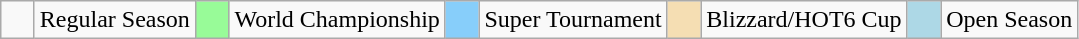<table class="wikitable" style="text-align:center">
<tr>
<td width="15"></td>
<td>Regular Season</td>
<td bgcolor=#98fb98 width="15"></td>
<td>World Championship</td>
<td bgcolor=#87cefa width="15"></td>
<td>Super Tournament</td>
<td bgcolor=#f5deb3 width="15"></td>
<td>Blizzard/HOT6 Cup</td>
<td bgcolor=#add8e6 width="15"></td>
<td>Open Season</td>
</tr>
</table>
